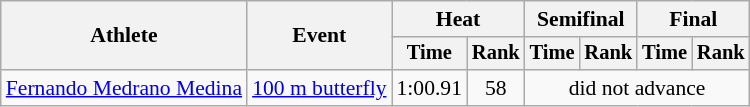<table class=wikitable style="font-size:90%">
<tr>
<th rowspan="2">Athlete</th>
<th rowspan="2">Event</th>
<th colspan="2">Heat</th>
<th colspan="2">Semifinal</th>
<th colspan="2">Final</th>
</tr>
<tr style="font-size:95%">
<th>Time</th>
<th>Rank</th>
<th>Time</th>
<th>Rank</th>
<th>Time</th>
<th>Rank</th>
</tr>
<tr align=center>
<td align=left><a href='#'>Fernando Medrano Medina</a></td>
<td align=left><a href='#'>100 m butterfly</a></td>
<td>1:00.91</td>
<td>58</td>
<td colspan=4>did not advance</td>
</tr>
</table>
